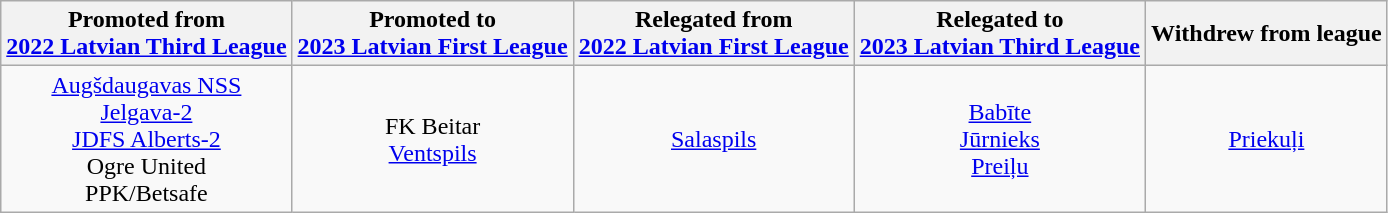<table class="wikitable">
<tr>
<th>Promoted from<br><a href='#'>2022 Latvian Third League</a></th>
<th>Promoted to<br><a href='#'>2023 Latvian First League</a></th>
<th>Relegated from<br><a href='#'>2022 Latvian First League</a></th>
<th>Relegated to<br><a href='#'>2023 Latvian Third League</a></th>
<th>Withdrew from league</th>
</tr>
<tr>
<td align=center><a href='#'>Augšdaugavas NSS</a><br><a href='#'>Jelgava-2</a><br><a href='#'>JDFS Alberts-2</a><br>Ogre United<br>PPK/Betsafe</td>
<td align=center>FK Beitar<br><a href='#'>Ventspils</a></td>
<td align=center><a href='#'>Salaspils</a></td>
<td align=center><a href='#'>Babīte</a><br><a href='#'>Jūrnieks</a><br><a href='#'>Preiļu</a></td>
<td align=center><a href='#'>Priekuļi</a></td>
</tr>
</table>
